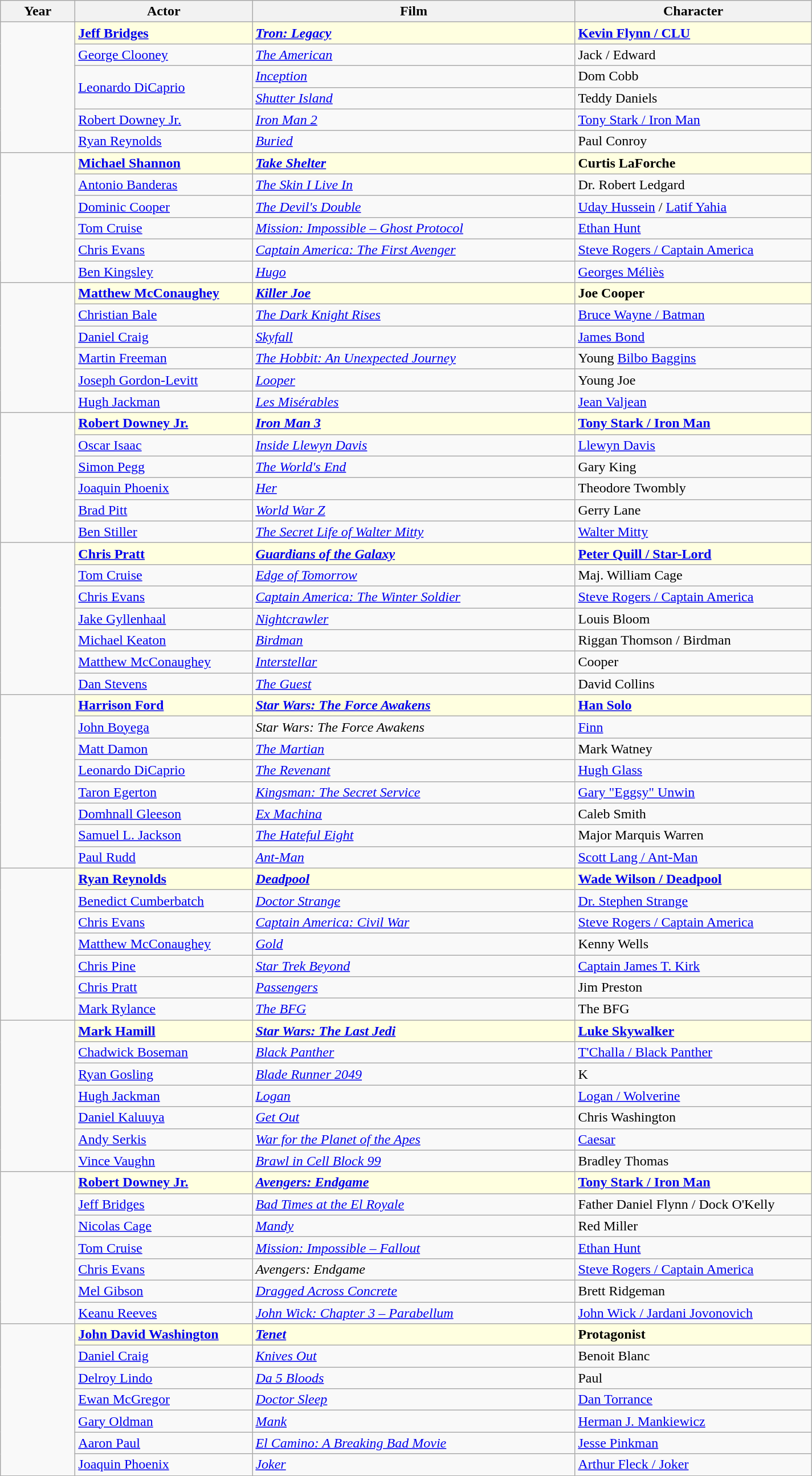<table class="wikitable" width="950px" border="1" cellpadding="5" cellspacing="0" align="centre">
<tr>
<th width="80px">Year</th>
<th width="200px">Actor</th>
<th width="370px">Film</th>
<th>Character</th>
</tr>
<tr>
<td rowspan=6></td>
<td style="background:lightyellow"><strong><a href='#'>Jeff Bridges</a></strong></td>
<td style="background:lightyellow"><strong><em><a href='#'>Tron: Legacy</a></em></strong></td>
<td style="background:lightyellow"><strong><a href='#'>Kevin Flynn / CLU</a></strong></td>
</tr>
<tr>
<td><a href='#'>George Clooney</a></td>
<td><em><a href='#'>The American</a></em></td>
<td>Jack / Edward</td>
</tr>
<tr>
<td rowspan="2"><a href='#'>Leonardo DiCaprio</a></td>
<td><em><a href='#'>Inception</a></em></td>
<td>Dom Cobb</td>
</tr>
<tr>
<td><em><a href='#'>Shutter Island</a></em></td>
<td>Teddy Daniels</td>
</tr>
<tr>
<td><a href='#'>Robert Downey Jr.</a></td>
<td><em><a href='#'>Iron Man 2</a></em></td>
<td><a href='#'>Tony Stark / Iron Man</a></td>
</tr>
<tr>
<td><a href='#'>Ryan Reynolds</a></td>
<td><em><a href='#'>Buried</a></em></td>
<td>Paul Conroy</td>
</tr>
<tr>
<td rowspan=6></td>
<td style="background:lightyellow"><strong><a href='#'>Michael Shannon</a></strong></td>
<td style="background:lightyellow"><strong><em><a href='#'>Take Shelter</a></em></strong></td>
<td style="background:lightyellow"><strong>Curtis LaForche</strong></td>
</tr>
<tr>
<td><a href='#'>Antonio Banderas</a></td>
<td><em><a href='#'>The Skin I Live In</a></em></td>
<td>Dr. Robert Ledgard</td>
</tr>
<tr>
<td><a href='#'>Dominic Cooper</a></td>
<td><em><a href='#'>The Devil's Double</a></em></td>
<td><a href='#'>Uday Hussein</a> / <a href='#'>Latif Yahia</a></td>
</tr>
<tr>
<td><a href='#'>Tom Cruise</a></td>
<td><em><a href='#'>Mission: Impossible – Ghost Protocol</a></em></td>
<td><a href='#'>Ethan Hunt</a></td>
</tr>
<tr>
<td><a href='#'>Chris Evans</a></td>
<td><em><a href='#'>Captain America: The First Avenger</a></em></td>
<td><a href='#'>Steve Rogers / Captain America</a></td>
</tr>
<tr>
<td><a href='#'>Ben Kingsley</a></td>
<td><em><a href='#'>Hugo</a></em></td>
<td><a href='#'>Georges Méliès</a></td>
</tr>
<tr>
<td rowspan=6></td>
<td style="background:lightyellow"><strong><a href='#'>Matthew McConaughey</a></strong></td>
<td style="background:lightyellow"><strong><em><a href='#'>Killer Joe</a></em></strong></td>
<td style="background:lightyellow"><strong>Joe Cooper</strong></td>
</tr>
<tr>
<td><a href='#'>Christian Bale</a></td>
<td><em><a href='#'>The Dark Knight Rises</a></em></td>
<td><a href='#'>Bruce Wayne / Batman</a></td>
</tr>
<tr>
<td><a href='#'>Daniel Craig</a></td>
<td><em><a href='#'>Skyfall</a></em></td>
<td><a href='#'>James Bond</a></td>
</tr>
<tr>
<td><a href='#'>Martin Freeman</a></td>
<td><em><a href='#'>The Hobbit: An Unexpected Journey</a></em></td>
<td>Young <a href='#'>Bilbo Baggins</a></td>
</tr>
<tr>
<td><a href='#'>Joseph Gordon-Levitt</a></td>
<td><em><a href='#'>Looper</a></em></td>
<td>Young Joe</td>
</tr>
<tr>
<td><a href='#'>Hugh Jackman</a></td>
<td><em><a href='#'>Les Misérables</a></em></td>
<td><a href='#'>Jean Valjean</a></td>
</tr>
<tr>
<td rowspan=6></td>
<td style="background:lightyellow"><strong><a href='#'>Robert Downey Jr.</a></strong></td>
<td style="background:lightyellow"><strong><em><a href='#'>Iron Man 3</a></em></strong></td>
<td style="background:lightyellow"><strong><a href='#'>Tony Stark / Iron Man</a></strong></td>
</tr>
<tr>
<td><a href='#'>Oscar Isaac</a></td>
<td><em><a href='#'>Inside Llewyn Davis</a></em></td>
<td><a href='#'>Llewyn Davis</a></td>
</tr>
<tr>
<td><a href='#'>Simon Pegg</a></td>
<td><em><a href='#'>The World's End</a></em></td>
<td>Gary King</td>
</tr>
<tr>
<td><a href='#'>Joaquin Phoenix</a></td>
<td><em><a href='#'>Her</a></em></td>
<td>Theodore Twombly</td>
</tr>
<tr>
<td><a href='#'>Brad Pitt</a></td>
<td><em><a href='#'>World War Z</a></em></td>
<td>Gerry Lane</td>
</tr>
<tr>
<td><a href='#'>Ben Stiller</a></td>
<td><em><a href='#'>The Secret Life of Walter Mitty</a></em></td>
<td><a href='#'>Walter Mitty</a></td>
</tr>
<tr>
<td rowspan=7></td>
<td style="background:lightyellow"><strong><a href='#'>Chris Pratt</a></strong></td>
<td style="background:lightyellow"><strong><em><a href='#'>Guardians of the Galaxy</a></em></strong></td>
<td style="background:lightyellow"><strong><a href='#'>Peter Quill / Star-Lord</a></strong></td>
</tr>
<tr>
<td><a href='#'>Tom Cruise</a></td>
<td><em><a href='#'>Edge of Tomorrow</a></em></td>
<td>Maj. William Cage</td>
</tr>
<tr>
<td><a href='#'>Chris Evans</a></td>
<td><em><a href='#'>Captain America: The Winter Soldier</a></em></td>
<td><a href='#'>Steve Rogers / Captain America</a></td>
</tr>
<tr>
<td><a href='#'>Jake Gyllenhaal</a></td>
<td><em><a href='#'>Nightcrawler</a></em></td>
<td>Louis Bloom</td>
</tr>
<tr>
<td><a href='#'>Michael Keaton</a></td>
<td><em><a href='#'>Birdman</a></em></td>
<td>Riggan Thomson / Birdman</td>
</tr>
<tr>
<td><a href='#'>Matthew McConaughey</a></td>
<td><em><a href='#'>Interstellar</a></em></td>
<td>Cooper</td>
</tr>
<tr>
<td><a href='#'>Dan Stevens</a></td>
<td><em><a href='#'>The Guest</a></em></td>
<td>David Collins</td>
</tr>
<tr>
<td rowspan=8></td>
<td style="background:lightyellow"><strong><a href='#'>Harrison Ford</a></strong></td>
<td style="background:lightyellow"><strong><em><a href='#'>Star Wars: The Force Awakens</a></em></strong></td>
<td style="background:lightyellow"><strong><a href='#'>Han Solo</a></strong></td>
</tr>
<tr>
<td><a href='#'>John Boyega</a></td>
<td><em>Star Wars: The Force Awakens</em></td>
<td><a href='#'>Finn</a></td>
</tr>
<tr>
<td><a href='#'>Matt Damon</a></td>
<td><em><a href='#'>The Martian</a></em></td>
<td>Mark Watney</td>
</tr>
<tr>
<td><a href='#'>Leonardo DiCaprio</a></td>
<td><em><a href='#'>The Revenant</a></em></td>
<td><a href='#'>Hugh Glass</a></td>
</tr>
<tr>
<td><a href='#'>Taron Egerton</a></td>
<td><em><a href='#'>Kingsman: The Secret Service</a></em></td>
<td><a href='#'>Gary "Eggsy" Unwin</a></td>
</tr>
<tr>
<td><a href='#'>Domhnall Gleeson</a></td>
<td><em><a href='#'>Ex Machina</a></em></td>
<td>Caleb Smith</td>
</tr>
<tr>
<td><a href='#'>Samuel L. Jackson</a></td>
<td><em><a href='#'>The Hateful Eight</a></em></td>
<td>Major Marquis Warren</td>
</tr>
<tr>
<td><a href='#'>Paul Rudd</a></td>
<td><em><a href='#'>Ant-Man</a></em></td>
<td><a href='#'>Scott Lang / Ant-Man</a></td>
</tr>
<tr>
<td rowspan=7></td>
<td style="background:lightyellow"><strong><a href='#'>Ryan Reynolds</a></strong></td>
<td style="background:lightyellow"><strong><em><a href='#'>Deadpool</a></em></strong></td>
<td style="background:lightyellow"><strong><a href='#'>Wade Wilson / Deadpool</a></strong></td>
</tr>
<tr>
<td><a href='#'>Benedict Cumberbatch</a></td>
<td><em><a href='#'>Doctor Strange</a></em></td>
<td><a href='#'>Dr. Stephen Strange</a></td>
</tr>
<tr>
<td><a href='#'>Chris Evans</a></td>
<td><em><a href='#'>Captain America: Civil War</a></em></td>
<td><a href='#'>Steve Rogers / Captain America</a></td>
</tr>
<tr>
<td><a href='#'>Matthew McConaughey</a></td>
<td><em><a href='#'>Gold</a></em></td>
<td>Kenny Wells</td>
</tr>
<tr>
<td><a href='#'>Chris Pine</a></td>
<td><em><a href='#'>Star Trek Beyond</a></em></td>
<td><a href='#'>Captain James T. Kirk</a></td>
</tr>
<tr>
<td><a href='#'>Chris Pratt</a></td>
<td><em><a href='#'>Passengers</a></em></td>
<td>Jim Preston</td>
</tr>
<tr>
<td><a href='#'>Mark Rylance</a></td>
<td><em><a href='#'>The BFG</a></em></td>
<td>The BFG</td>
</tr>
<tr>
<td rowspan=7></td>
<td style="background:lightyellow"><strong><a href='#'>Mark Hamill</a></strong></td>
<td style="background:lightyellow"><strong><em><a href='#'>Star Wars: The Last Jedi</a></em></strong></td>
<td style="background:lightyellow"><strong><a href='#'>Luke Skywalker</a></strong></td>
</tr>
<tr>
<td><a href='#'>Chadwick Boseman</a></td>
<td><em><a href='#'>Black Panther</a></em></td>
<td><a href='#'>T'Challa / Black Panther</a></td>
</tr>
<tr>
<td><a href='#'>Ryan Gosling</a></td>
<td><em><a href='#'>Blade Runner 2049</a></em></td>
<td>K</td>
</tr>
<tr>
<td><a href='#'>Hugh Jackman</a></td>
<td><em><a href='#'>Logan</a></em></td>
<td><a href='#'>Logan / Wolverine</a></td>
</tr>
<tr>
<td><a href='#'>Daniel Kaluuya</a></td>
<td><em><a href='#'>Get Out</a></em></td>
<td>Chris Washington</td>
</tr>
<tr>
<td><a href='#'>Andy Serkis</a></td>
<td><em><a href='#'>War for the Planet of the Apes</a></em></td>
<td><a href='#'>Caesar</a></td>
</tr>
<tr>
<td><a href='#'>Vince Vaughn</a></td>
<td><em><a href='#'>Brawl in Cell Block 99</a></em></td>
<td>Bradley Thomas</td>
</tr>
<tr>
<td rowspan=7></td>
<td style="background:lightyellow"><strong><a href='#'>Robert Downey Jr.</a></strong></td>
<td style="background:lightyellow"><strong><em><a href='#'>Avengers: Endgame</a></em></strong></td>
<td style="background:lightyellow"><strong><a href='#'>Tony Stark / Iron Man</a></strong></td>
</tr>
<tr>
<td><a href='#'>Jeff Bridges</a></td>
<td><em><a href='#'>Bad Times at the El Royale</a></em></td>
<td>Father Daniel Flynn / Dock O'Kelly</td>
</tr>
<tr>
<td><a href='#'>Nicolas Cage</a></td>
<td><em><a href='#'>Mandy</a></em></td>
<td>Red Miller</td>
</tr>
<tr>
<td><a href='#'>Tom Cruise</a></td>
<td><em><a href='#'>Mission: Impossible – Fallout</a></em></td>
<td><a href='#'>Ethan Hunt</a></td>
</tr>
<tr>
<td><a href='#'>Chris Evans</a></td>
<td><em>Avengers: Endgame</em></td>
<td><a href='#'>Steve Rogers / Captain America</a></td>
</tr>
<tr>
<td><a href='#'>Mel Gibson</a></td>
<td><em><a href='#'>Dragged Across Concrete</a></em></td>
<td>Brett Ridgeman</td>
</tr>
<tr>
<td><a href='#'>Keanu Reeves</a></td>
<td><em><a href='#'>John Wick: Chapter 3 – Parabellum</a></em></td>
<td><a href='#'>John Wick / Jardani Jovonovich</a></td>
</tr>
<tr>
<td rowspan=7></td>
<td style="background:lightyellow"><strong><a href='#'>John David Washington</a></strong></td>
<td style="background:lightyellow"><strong><em><a href='#'>Tenet</a></em></strong></td>
<td style="background:lightyellow"><strong>Protagonist</strong></td>
</tr>
<tr>
<td><a href='#'>Daniel Craig</a></td>
<td><em><a href='#'>Knives Out</a></em></td>
<td>Benoit Blanc</td>
</tr>
<tr>
<td><a href='#'>Delroy Lindo</a></td>
<td><em><a href='#'>Da 5 Bloods</a></em></td>
<td>Paul</td>
</tr>
<tr>
<td><a href='#'>Ewan McGregor</a></td>
<td><em><a href='#'>Doctor Sleep</a></em></td>
<td><a href='#'>Dan Torrance</a></td>
</tr>
<tr>
<td><a href='#'>Gary Oldman</a></td>
<td><em><a href='#'>Mank</a></em></td>
<td><a href='#'>Herman J. Mankiewicz</a></td>
</tr>
<tr>
<td><a href='#'>Aaron Paul</a></td>
<td><em><a href='#'>El Camino: A Breaking Bad Movie</a></em></td>
<td><a href='#'>Jesse Pinkman</a></td>
</tr>
<tr>
<td><a href='#'>Joaquin Phoenix</a></td>
<td><em><a href='#'>Joker</a></em></td>
<td><a href='#'>Arthur Fleck / Joker</a></td>
</tr>
</table>
